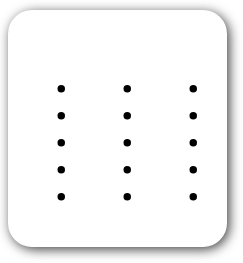<table style=" border-radius:1em; box-shadow: 0.1em 0.1em 0.5em rgba(0,0,0,0.75); background-color: white; border: 1px solid white; margin:10px 0px; padding: 5px;">
<tr>
<td><br><ul><li></li><li></li><li></li><li></li><li></li></ul></td>
<td valign="top"><br><ul><li></li><li></li><li></li><li></li><li></li></ul></td>
<td valign="top"><br><ul><li></li><li></li><li></li><li></li><li></li></ul></td>
</tr>
</table>
